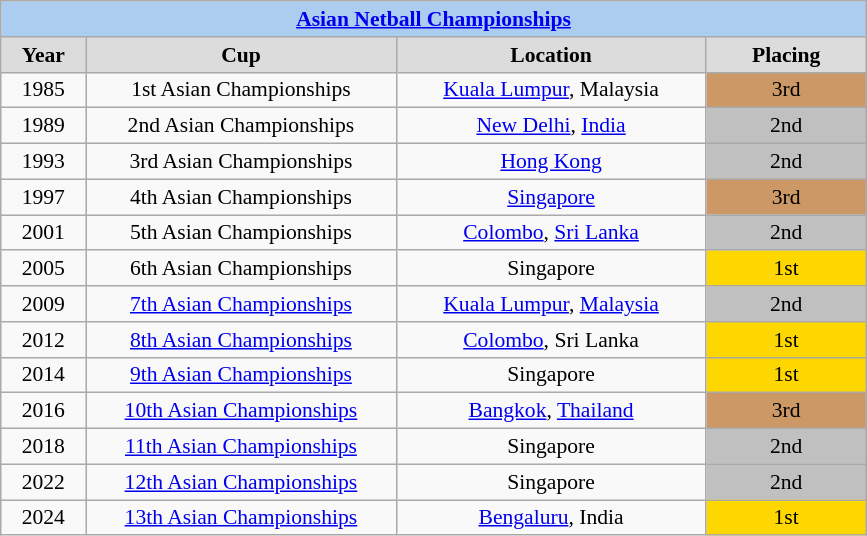<table class=wikitable style="text-align:center; font-size:90%">
<tr>
<th colspan=4 style=background:#ABCDEF><a href='#'>Asian Netball Championships</a></th>
</tr>
<tr>
<th width=50 style=background:gainsboro>Year</th>
<th width=200 style=background:gainsboro>Cup</th>
<th width=200 style=background:gainsboro>Location</th>
<th width=100 style=background:gainsboro>Placing</th>
</tr>
<tr>
<td>1985</td>
<td>1st Asian Championships</td>
<td><a href='#'>Kuala Lumpur</a>, Malaysia</td>
<td bgcolor=#CC9966> 3rd</td>
</tr>
<tr>
<td>1989</td>
<td>2nd Asian Championships</td>
<td><a href='#'>New Delhi</a>, <a href='#'>India</a></td>
<td bgcolor=silver> 2nd</td>
</tr>
<tr>
<td>1993</td>
<td>3rd Asian Championships</td>
<td><a href='#'>Hong Kong</a></td>
<td bgcolor=silver> 2nd</td>
</tr>
<tr>
<td>1997</td>
<td>4th Asian Championships</td>
<td><a href='#'>Singapore</a></td>
<td bgcolor=#CC9966> 3rd</td>
</tr>
<tr>
<td>2001</td>
<td>5th Asian Championships</td>
<td><a href='#'>Colombo</a>, <a href='#'>Sri Lanka</a></td>
<td bgcolor=silver> 2nd</td>
</tr>
<tr>
<td>2005</td>
<td>6th Asian Championships</td>
<td>Singapore</td>
<td bgcolor=gold> 1st</td>
</tr>
<tr>
<td>2009</td>
<td><a href='#'>7th Asian Championships</a></td>
<td><a href='#'>Kuala Lumpur</a>, <a href='#'>Malaysia</a></td>
<td bgcolor=silver> 2nd</td>
</tr>
<tr>
<td>2012</td>
<td><a href='#'>8th Asian Championships</a></td>
<td><a href='#'>Colombo</a>, Sri Lanka</td>
<td bgcolor=gold> 1st</td>
</tr>
<tr>
<td>2014</td>
<td><a href='#'>9th Asian Championships</a></td>
<td>Singapore</td>
<td bgcolor=gold> 1st</td>
</tr>
<tr>
<td>2016</td>
<td><a href='#'>10th Asian Championships</a></td>
<td><a href='#'>Bangkok</a>, <a href='#'>Thailand</a></td>
<td bgcolor=#CC9966> 3rd</td>
</tr>
<tr>
<td>2018</td>
<td><a href='#'>11th Asian Championships</a></td>
<td>Singapore</td>
<td bgcolor=silver> 2nd</td>
</tr>
<tr>
<td>2022</td>
<td><a href='#'>12th Asian Championships</a></td>
<td>Singapore</td>
<td bgcolor=silver> 2nd</td>
</tr>
<tr>
<td>2024</td>
<td><a href='#'>13th Asian Championships</a></td>
<td><a href='#'>Bengaluru</a>, India</td>
<td bgcolor=gold> 1st</td>
</tr>
</table>
